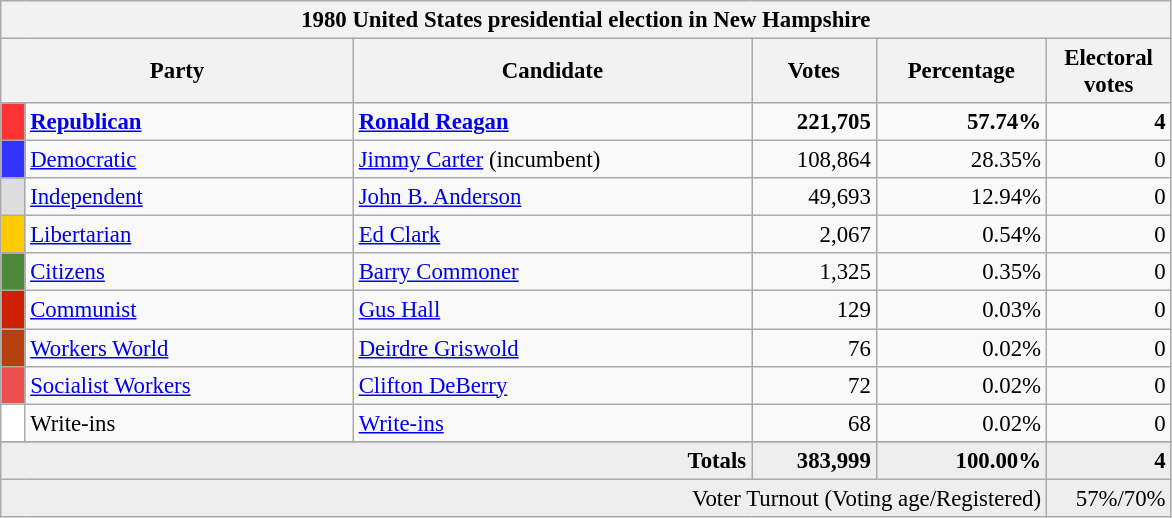<table class="wikitable" style="font-size: 95%;">
<tr>
<th colspan="6">1980 United States presidential election in New Hampshire</th>
</tr>
<tr>
<th colspan="2" style="width: 15em">Party</th>
<th style="width: 17em">Candidate</th>
<th style="width: 5em">Votes</th>
<th style="width: 7em">Percentage</th>
<th style="width: 5em">Electoral votes</th>
</tr>
<tr>
<th style="background:#f33; width:3px;"></th>
<td style="width: 130px"><strong><a href='#'>Republican</a></strong></td>
<td><strong><a href='#'>Ronald Reagan</a></strong></td>
<td style="text-align:right;"><strong>221,705</strong></td>
<td style="text-align:right;"><strong>57.74%</strong></td>
<td style="text-align:right;"><strong>4</strong></td>
</tr>
<tr>
<th style="background:#33f; width:3px;"></th>
<td style="width: 130px"><a href='#'>Democratic</a></td>
<td><a href='#'>Jimmy Carter</a> (incumbent)</td>
<td style="text-align:right;">108,864</td>
<td style="text-align:right;">28.35%</td>
<td style="text-align:right;">0</td>
</tr>
<tr>
<th style="background-color:#DDDDDD; width: 3px"></th>
<td style="width: 130px"><a href='#'>Independent</a></td>
<td><a href='#'>John B. Anderson</a></td>
<td align="right">49,693</td>
<td align="right">12.94%</td>
<td align="right">0</td>
</tr>
<tr>
<th style="background-color:#FFCC00; width: 3px"></th>
<td style="width: 130px"><a href='#'>Libertarian</a></td>
<td><a href='#'>Ed Clark</a></td>
<td align="right">2,067</td>
<td align="right">0.54%</td>
<td align="right">0</td>
</tr>
<tr>
<th style="background-color:#4F873B; width: 3px"></th>
<td style="width: 130px"><a href='#'>Citizens</a></td>
<td><a href='#'>Barry Commoner</a></td>
<td align="right">1,325</td>
<td align="right">0.35%</td>
<td align="right">0</td>
</tr>
<tr>
<th style="background-color:#CC2000; width: 3px"></th>
<td style="width: 130px"><a href='#'>Communist</a></td>
<td><a href='#'>Gus Hall</a></td>
<td align="right">129</td>
<td align="right">0.03%</td>
<td align="right">0</td>
</tr>
<tr>
<th style="background-color:#B7410E; width: 3px"></th>
<td style="width: 130px"><a href='#'>Workers World</a></td>
<td><a href='#'>Deirdre Griswold</a></td>
<td align="right">76</td>
<td align="right">0.02%</td>
<td align="right">0</td>
</tr>
<tr>
<th style="background-color:#EC5050; width: 3px"></th>
<td style="width: 130px"><a href='#'>Socialist Workers</a></td>
<td><a href='#'>Clifton DeBerry</a></td>
<td align="right">72</td>
<td align="right">0.02%</td>
<td align="right">0</td>
</tr>
<tr>
<th style="background-color:#FFFFFF; width: 3px"></th>
<td style="width: 130px">Write-ins</td>
<td><a href='#'>Write-ins</a></td>
<td align="right">68</td>
<td align="right">0.02%</td>
<td align="right">0</td>
</tr>
<tr>
</tr>
<tr bgcolor="#EEEEEE">
<td colspan="3" align="right"><strong>Totals</strong></td>
<td align="right"><strong>383,999</strong></td>
<td align="right"><strong>100.00%</strong></td>
<td align="right"><strong>4</strong></td>
</tr>
<tr bgcolor="#EEEEEE">
<td colspan="5" align="right">Voter Turnout (Voting age/Registered)</td>
<td colspan="1" align="right">57%/70%</td>
</tr>
</table>
